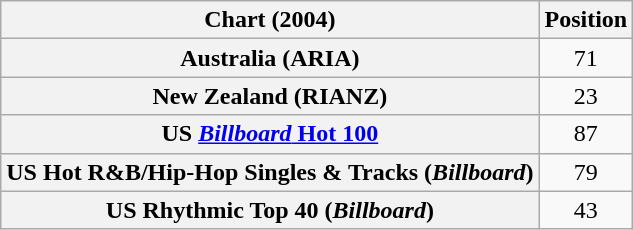<table class="wikitable sortable plainrowheaders" style="text-align:center">
<tr>
<th scope="col">Chart (2004)</th>
<th scope="col">Position</th>
</tr>
<tr>
<th scope="row">Australia (ARIA)</th>
<td>71</td>
</tr>
<tr>
<th scope="row">New Zealand (RIANZ)</th>
<td>23</td>
</tr>
<tr>
<th scope="row">US <a href='#'><em>Billboard</em> Hot 100</a></th>
<td>87</td>
</tr>
<tr>
<th scope="row">US Hot R&B/Hip-Hop Singles & Tracks (<em>Billboard</em>)</th>
<td>79</td>
</tr>
<tr>
<th scope="row">US Rhythmic Top 40 (<em>Billboard</em>)</th>
<td>43</td>
</tr>
</table>
